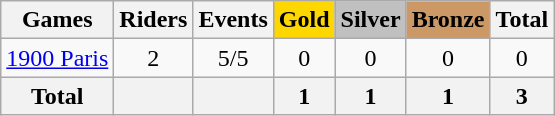<table class="wikitable sortable" style="text-align:center">
<tr>
<th>Games</th>
<th>Riders</th>
<th>Events</th>
<th style="background-color:gold;">Gold</th>
<th style="background-color:silver;">Silver</th>
<th style="background-color:#c96;">Bronze</th>
<th>Total</th>
</tr>
<tr>
<td align=left><a href='#'>1900 Paris</a></td>
<td>2</td>
<td>5/5</td>
<td>0</td>
<td>0</td>
<td>0</td>
<td>0</td>
</tr>
<tr>
<th>Total</th>
<th></th>
<th></th>
<th>1</th>
<th>1</th>
<th>1</th>
<th>3</th>
</tr>
</table>
